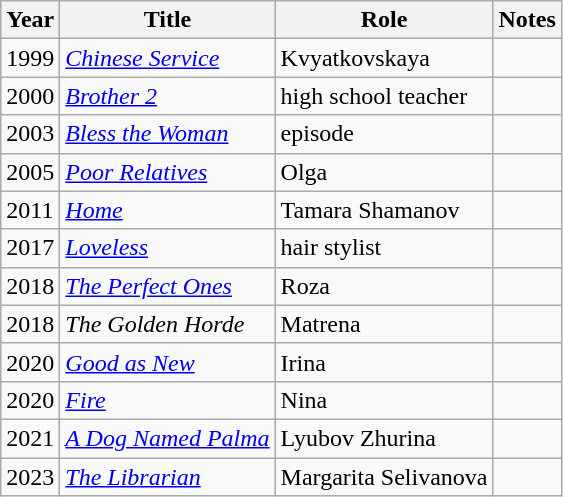<table class="wikitable sortable">
<tr>
<th>Year</th>
<th>Title</th>
<th>Role</th>
<th class="unsortable">Notes</th>
</tr>
<tr>
<td>1999</td>
<td><em><a href='#'>Chinese Service</a></em></td>
<td>Kvyatkovskaya</td>
<td></td>
</tr>
<tr>
<td>2000</td>
<td><em><a href='#'>Brother 2</a></em></td>
<td>high school teacher</td>
<td></td>
</tr>
<tr>
<td>2003</td>
<td><em><a href='#'>Bless the Woman</a></em></td>
<td>episode</td>
<td></td>
</tr>
<tr>
<td>2005</td>
<td><em><a href='#'>Poor Relatives</a></em></td>
<td>Olga</td>
<td></td>
</tr>
<tr>
<td>2011</td>
<td><em><a href='#'>Home</a></em></td>
<td>Tamara Shamanov</td>
<td></td>
</tr>
<tr>
<td>2017</td>
<td><em><a href='#'>Loveless</a></em></td>
<td>hair stylist</td>
<td></td>
</tr>
<tr>
<td>2018</td>
<td><em><a href='#'>The Perfect Ones</a></em></td>
<td>Roza</td>
<td></td>
</tr>
<tr>
<td>2018</td>
<td><em>The Golden Horde</em></td>
<td>Matrena</td>
<td></td>
</tr>
<tr>
<td>2020</td>
<td><em><a href='#'>Good as New</a></em></td>
<td>Irina</td>
<td></td>
</tr>
<tr>
<td>2020</td>
<td><em><a href='#'>Fire</a></em></td>
<td>Nina</td>
<td></td>
</tr>
<tr>
<td>2021</td>
<td><em><a href='#'>A Dog Named Palma</a></em></td>
<td>Lyubov Zhurina</td>
<td></td>
</tr>
<tr>
<td>2023</td>
<td><em><a href='#'>The Librarian</a></em></td>
<td>Margarita Selivanova</td>
<td></td>
</tr>
</table>
